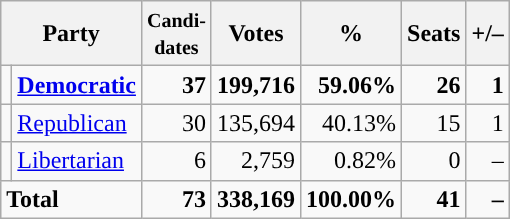<table class="wikitable" style="font-size:100%; text-align:right;">
<tr>
<th colspan=2>Party</th>
<th><small>Candi-<br>dates</small></th>
<th>Votes</th>
<th>%</th>
<th>Seats</th>
<th>+/–</th>
</tr>
<tr>
<td style="background:"></td>
<td align=left><strong><a href='#'>Democratic</a></strong></td>
<td><strong>37</strong></td>
<td><strong>199,716</strong></td>
<td><strong>59.06%</strong></td>
<td><strong>26</strong></td>
<td><strong>1</strong></td>
</tr>
<tr>
<td style="background:"></td>
<td align=left><a href='#'>Republican</a></td>
<td>30</td>
<td>135,694</td>
<td>40.13%</td>
<td>15</td>
<td>1</td>
</tr>
<tr>
<td style="background:"></td>
<td align=left><a href='#'>Libertarian</a></td>
<td>6</td>
<td>2,759</td>
<td>0.82%</td>
<td>0</td>
<td>–</td>
</tr>
<tr style="font-weight:bold">
<td colspan=2 align=left>Total</td>
<td>73</td>
<td>338,169</td>
<td>100.00%</td>
<td>41</td>
<td>–</td>
</tr>
</table>
